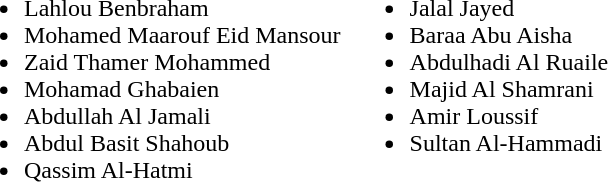<table border="0" cellpadding="2">
<tr valign="top">
<td><br><ul><li> Lahlou Benbraham</li><li> Mohamed Maarouf Eid Mansour</li><li> Zaid Thamer Mohammed</li><li> Mohamad Ghabaien</li><li> Abdullah Al Jamali</li><li> Abdul Basit Shahoub</li><li> Qassim Al-Hatmi</li></ul></td>
<td><br><ul><li> Jalal Jayed</li><li> Baraa Abu Aisha</li><li> Abdulhadi Al Ruaile</li><li> Majid Al Shamrani</li><li> Amir Loussif</li><li> Sultan Al-Hammadi</li></ul></td>
</tr>
</table>
